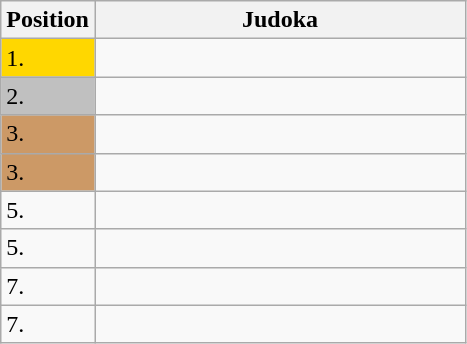<table class=wikitable>
<tr>
<th>Position</th>
<th width=240>Judoka</th>
</tr>
<tr>
<td bgcolor=gold>1.</td>
<td></td>
</tr>
<tr>
<td bgcolor=silver>2.</td>
<td></td>
</tr>
<tr>
<td bgcolor=CC9966>3.</td>
<td></td>
</tr>
<tr>
<td bgcolor=CC9966>3.</td>
<td></td>
</tr>
<tr>
<td>5.</td>
<td></td>
</tr>
<tr>
<td>5.</td>
<td></td>
</tr>
<tr>
<td>7.</td>
<td></td>
</tr>
<tr>
<td>7.</td>
<td></td>
</tr>
</table>
